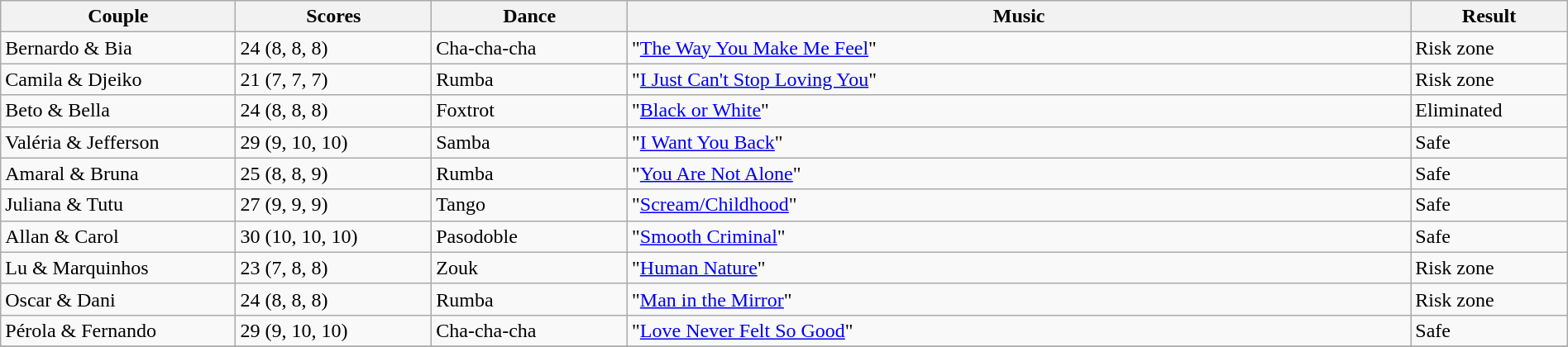<table class="wikitable sortable" style="width:100%;">
<tr>
<th width="15.0%">Couple</th>
<th width="12.5%">Scores</th>
<th width="12.5%">Dance</th>
<th width="50.0%">Music</th>
<th width="10.0%">Result</th>
</tr>
<tr>
<td>Bernardo & Bia</td>
<td>24 (8, 8, 8)</td>
<td>Cha-cha-cha</td>
<td>"<a href='#'>The Way You Make Me Feel</a>"</td>
<td>Risk zone</td>
</tr>
<tr>
<td>Camila & Djeiko</td>
<td>21 (7, 7, 7)</td>
<td>Rumba</td>
<td>"<a href='#'>I Just Can't Stop Loving You</a>"</td>
<td>Risk zone</td>
</tr>
<tr>
<td>Beto & Bella</td>
<td>24 (8, 8, 8)</td>
<td>Foxtrot</td>
<td>"<a href='#'>Black or White</a>"</td>
<td>Eliminated</td>
</tr>
<tr>
<td>Valéria & Jefferson</td>
<td>29 (9, 10, 10)</td>
<td>Samba</td>
<td>"<a href='#'>I Want You Back</a>"</td>
<td>Safe</td>
</tr>
<tr>
<td>Amaral & Bruna</td>
<td>25 (8, 8, 9)</td>
<td>Rumba</td>
<td>"<a href='#'>You Are Not Alone</a>"</td>
<td>Safe</td>
</tr>
<tr>
<td>Juliana & Tutu</td>
<td>27 (9, 9, 9)</td>
<td>Tango</td>
<td>"<a href='#'>Scream/Childhood</a>"</td>
<td>Safe</td>
</tr>
<tr>
<td>Allan & Carol</td>
<td>30 (10, 10, 10)</td>
<td>Pasodoble</td>
<td>"<a href='#'>Smooth Criminal</a>"</td>
<td>Safe</td>
</tr>
<tr>
<td>Lu & Marquinhos</td>
<td>23 (7, 8, 8)</td>
<td>Zouk</td>
<td>"<a href='#'>Human Nature</a>"</td>
<td>Risk zone</td>
</tr>
<tr>
<td>Oscar & Dani</td>
<td>24 (8, 8, 8)</td>
<td>Rumba</td>
<td>"<a href='#'>Man in the Mirror</a>"</td>
<td>Risk zone</td>
</tr>
<tr>
<td>Pérola & Fernando</td>
<td>29 (9, 10, 10)</td>
<td>Cha-cha-cha</td>
<td>"<a href='#'>Love Never Felt So Good</a>"</td>
<td>Safe</td>
</tr>
<tr>
</tr>
</table>
